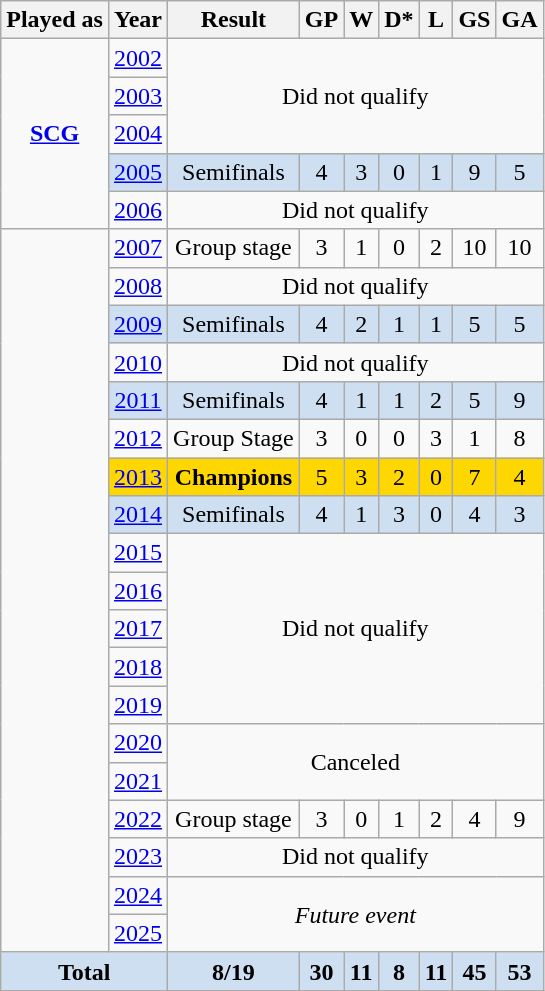<table class="wikitable" style="text-align: center;">
<tr>
<th>Played as</th>
<th>Year</th>
<th>Result</th>
<th>GP</th>
<th>W</th>
<th>D*</th>
<th>L</th>
<th>GS</th>
<th>GA</th>
</tr>
<tr>
<td rowspan="5"><strong> <a href='#'>SCG</a></strong></td>
<td> <a href='#'>2002</a></td>
<td rowspan=3 colspan=7>Did not qualify</td>
</tr>
<tr>
<td> <a href='#'>2003</a></td>
</tr>
<tr>
<td> <a href='#'>2004</a></td>
</tr>
<tr bgcolor="#cedff2">
<td> <a href='#'>2005</a></td>
<td>Semifinals</td>
<td>4</td>
<td>3</td>
<td>0</td>
<td>1</td>
<td>9</td>
<td>5</td>
</tr>
<tr>
<td> <a href='#'>2006</a></td>
<td rowspan=1 colspan=7>Did not qualify</td>
</tr>
<tr>
<td rowspan="19"><strong></strong></td>
<td> <a href='#'>2007</a></td>
<td>Group stage</td>
<td>3</td>
<td>1</td>
<td>0</td>
<td>2</td>
<td>10</td>
<td>10</td>
</tr>
<tr>
<td> <a href='#'>2008</a></td>
<td rowspan=1 colspan=7>Did not qualify</td>
</tr>
<tr bgcolor="#cedff2">
<td> <a href='#'>2009</a></td>
<td>Semifinals</td>
<td>4</td>
<td>2</td>
<td>1</td>
<td>1</td>
<td>5</td>
<td>5</td>
</tr>
<tr>
<td> <a href='#'>2010</a></td>
<td rowspan=1 colspan=7>Did not qualify</td>
</tr>
<tr bgcolor="#cedff2">
<td> <a href='#'>2011</a></td>
<td>Semifinals</td>
<td>4</td>
<td>1</td>
<td>1</td>
<td>2</td>
<td>5</td>
<td>9</td>
</tr>
<tr>
<td> <a href='#'>2012</a></td>
<td>Group Stage</td>
<td>3</td>
<td>0</td>
<td>0</td>
<td>3</td>
<td>1</td>
<td>8</td>
</tr>
<tr bgcolor=gold>
<td> <a href='#'>2013</a></td>
<td><strong>Champions</strong></td>
<td>5</td>
<td>3</td>
<td>2</td>
<td>0</td>
<td>7</td>
<td>4</td>
</tr>
<tr bgcolor="#cedff2">
<td> <a href='#'>2014</a></td>
<td>Semifinals</td>
<td>4</td>
<td>1</td>
<td>3</td>
<td>0</td>
<td>4</td>
<td>3</td>
</tr>
<tr>
<td> <a href='#'>2015</a></td>
<td rowspan=5 colspan=7>Did not qualify</td>
</tr>
<tr>
<td> <a href='#'>2016</a></td>
</tr>
<tr>
<td> <a href='#'>2017</a></td>
</tr>
<tr>
<td> <a href='#'>2018</a></td>
</tr>
<tr>
<td> <a href='#'>2019</a></td>
</tr>
<tr>
<td> <a href='#'>2020</a></td>
<td colspan=7 rowspan=2>Canceled</td>
</tr>
<tr>
<td> <a href='#'>2021</a></td>
</tr>
<tr>
<td> <a href='#'>2022</a></td>
<td>Group stage</td>
<td>3</td>
<td>0</td>
<td>1</td>
<td>2</td>
<td>4</td>
<td>9</td>
</tr>
<tr>
<td> <a href='#'>2023</a></td>
<td colspan=7>Did not qualify</td>
</tr>
<tr>
<td> <a href='#'>2024</a></td>
<td colspan=7 rowspan=2><em>Future event</em></td>
</tr>
<tr>
<td> <a href='#'>2025</a></td>
</tr>
<tr bgcolor="#cedff2">
<td colspan=2><strong>Total</strong></td>
<td><strong>8/19</strong></td>
<td><strong>30</strong></td>
<td><strong>11</strong></td>
<td><strong>8</strong></td>
<td><strong>11</strong></td>
<td><strong>45</strong></td>
<td><strong>53</strong></td>
</tr>
</table>
